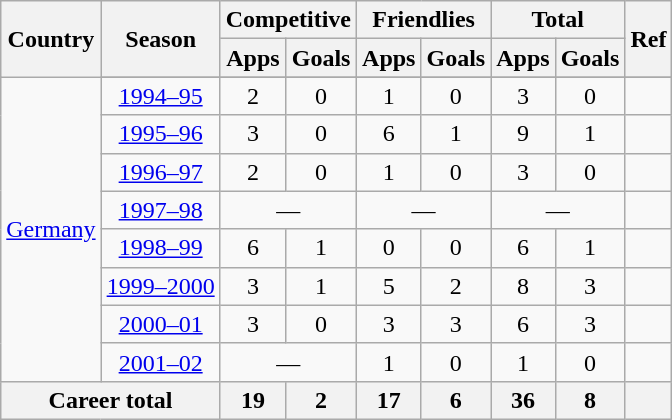<table class="wikitable" style="text-align: center;">
<tr>
<th rowspan="2">Country</th>
<th rowspan="2">Season</th>
<th colspan="2">Competitive</th>
<th colspan="2">Friendlies</th>
<th colspan="2">Total</th>
<th rowspan="2" colspan="2">Ref</th>
</tr>
<tr>
<th>Apps</th>
<th>Goals</th>
<th>Apps</th>
<th>Goals</th>
<th>Apps</th>
<th>Goals</th>
</tr>
<tr>
<td rowspan="9"><a href='#'>Germany</a></td>
</tr>
<tr>
<td><a href='#'>1994–95</a></td>
<td>2</td>
<td>0</td>
<td>1</td>
<td>0</td>
<td>3</td>
<td>0</td>
<td></td>
</tr>
<tr>
<td><a href='#'>1995–96</a></td>
<td>3</td>
<td>0</td>
<td>6</td>
<td>1</td>
<td>9</td>
<td>1</td>
<td></td>
</tr>
<tr>
<td><a href='#'>1996–97</a></td>
<td>2</td>
<td>0</td>
<td>1</td>
<td>0</td>
<td>3</td>
<td>0</td>
<td></td>
</tr>
<tr>
<td><a href='#'>1997–98</a></td>
<td colspan="2">—</td>
<td colspan="2">—</td>
<td colspan="2">—</td>
<td></td>
</tr>
<tr>
<td><a href='#'>1998–99</a></td>
<td>6</td>
<td>1</td>
<td>0</td>
<td>0</td>
<td>6</td>
<td>1</td>
<td></td>
</tr>
<tr>
<td><a href='#'>1999–2000</a></td>
<td>3</td>
<td>1</td>
<td>5</td>
<td>2</td>
<td>8</td>
<td>3</td>
<td></td>
</tr>
<tr>
<td><a href='#'>2000–01</a></td>
<td>3</td>
<td>0</td>
<td>3</td>
<td>3</td>
<td>6</td>
<td>3</td>
<td></td>
</tr>
<tr>
<td><a href='#'>2001–02</a></td>
<td colspan="2">—</td>
<td>1</td>
<td>0</td>
<td>1</td>
<td>0</td>
<td></td>
</tr>
<tr>
<th colspan="2">Career total</th>
<th>19</th>
<th>2</th>
<th>17</th>
<th>6</th>
<th>36</th>
<th>8</th>
<th></th>
</tr>
</table>
